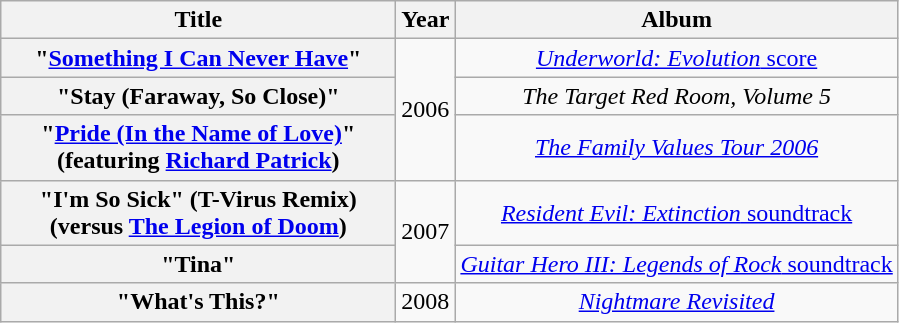<table class="wikitable plainrowheaders" style="text-align:center;">
<tr>
<th scope="col" style="width:16em;">Title</th>
<th scope="col">Year</th>
<th scope="col">Album</th>
</tr>
<tr>
<th scope="row">"<a href='#'>Something I Can Never Have</a>"</th>
<td rowspan="3">2006</td>
<td><a href='#'><em>Underworld: Evolution</em> score</a></td>
</tr>
<tr>
<th scope="row">"Stay (Faraway, So Close)"</th>
<td><em>The Target Red Room, Volume 5</em></td>
</tr>
<tr>
<th scope="row">"<a href='#'>Pride (In the Name of Love)</a>"<br><span>(featuring <a href='#'>Richard Patrick</a>)</span></th>
<td><em><a href='#'>The Family Values Tour 2006</a></em></td>
</tr>
<tr>
<th scope="row">"I'm So Sick" (T-Virus Remix)<br><span>(versus <a href='#'>The Legion of Doom</a>)</span></th>
<td rowspan="2">2007</td>
<td><a href='#'><em>Resident Evil: Extinction</em> soundtrack</a></td>
</tr>
<tr>
<th scope="row">"Tina"</th>
<td><a href='#'><em>Guitar Hero III: Legends of Rock</em> soundtrack</a></td>
</tr>
<tr>
<th scope="row">"What's This?"</th>
<td>2008</td>
<td><em><a href='#'>Nightmare Revisited</a></em></td>
</tr>
</table>
